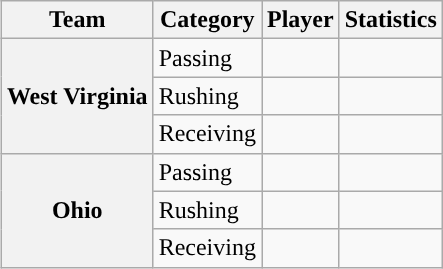<table class="wikitable" style="float:right">
<tr>
<th>Team</th>
<th>Category</th>
<th>Player</th>
<th>Statistics</th>
</tr>
<tr>
<th rowspan=3>West Virginia</th>
<td>Passing</td>
<td></td>
<td></td>
</tr>
<tr>
<td>Rushing</td>
<td></td>
<td></td>
</tr>
<tr>
<td>Receiving</td>
<td></td>
<td></td>
</tr>
<tr>
<th rowspan=3>Ohio</th>
<td>Passing</td>
<td></td>
<td></td>
</tr>
<tr>
<td>Rushing</td>
<td></td>
<td></td>
</tr>
<tr>
<td>Receiving</td>
<td></td>
<td></td>
</tr>
</table>
